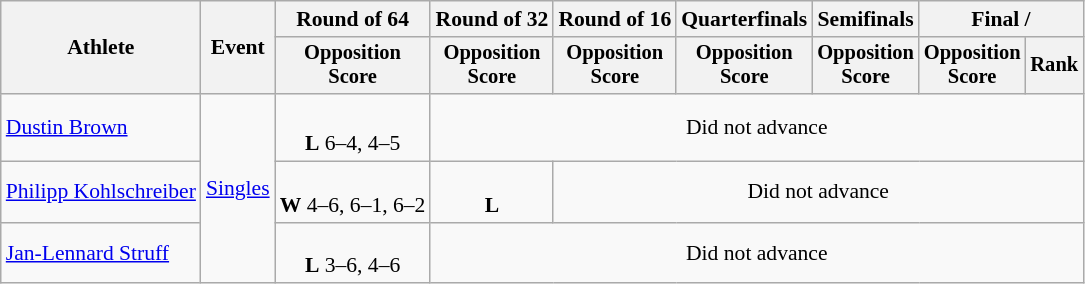<table class=wikitable style="font-size:90%">
<tr>
<th rowspan="2">Athlete</th>
<th rowspan="2">Event</th>
<th>Round of 64</th>
<th>Round of 32</th>
<th>Round of 16</th>
<th>Quarterfinals</th>
<th>Semifinals</th>
<th colspan=2>Final / </th>
</tr>
<tr style="font-size:95%">
<th>Opposition<br>Score</th>
<th>Opposition<br>Score</th>
<th>Opposition<br>Score</th>
<th>Opposition<br>Score</th>
<th>Opposition<br>Score</th>
<th>Opposition<br>Score</th>
<th>Rank</th>
</tr>
<tr align=center>
<td align=left><a href='#'>Dustin Brown</a></td>
<td align=left rowspan=3><a href='#'>Singles</a></td>
<td><br><strong>L</strong> 6–4, 4–5<sup></sup></td>
<td colspan=6>Did not advance</td>
</tr>
<tr align=center>
<td align=left><a href='#'>Philipp Kohlschreiber</a></td>
<td><br><strong>W</strong> 4–6, 6–1, 6–2</td>
<td><br><strong>L</strong> </td>
<td colspan=5>Did not advance</td>
</tr>
<tr align=center>
<td align=left><a href='#'>Jan-Lennard Struff</a></td>
<td><br><strong>L</strong> 3–6, 4–6</td>
<td colspan=6>Did not advance</td>
</tr>
</table>
